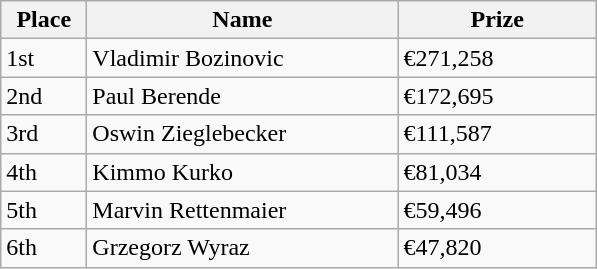<table class="wikitable">
<tr>
<th style="width:50px;">Place</th>
<th style="width:200px;">Name</th>
<th style="width:125px;">Prize</th>
</tr>
<tr>
<td>1st</td>
<td> Vladimir Bozinovic</td>
<td>€271,258</td>
</tr>
<tr>
<td>2nd</td>
<td> Paul Berende</td>
<td>€172,695</td>
</tr>
<tr>
<td>3rd</td>
<td> Oswin Zieglebecker</td>
<td>€111,587</td>
</tr>
<tr>
<td>4th</td>
<td> Kimmo Kurko</td>
<td>€81,034</td>
</tr>
<tr>
<td>5th</td>
<td> Marvin Rettenmaier</td>
<td>€59,496</td>
</tr>
<tr>
<td>6th</td>
<td> Grzegorz Wyraz</td>
<td>€47,820</td>
</tr>
</table>
